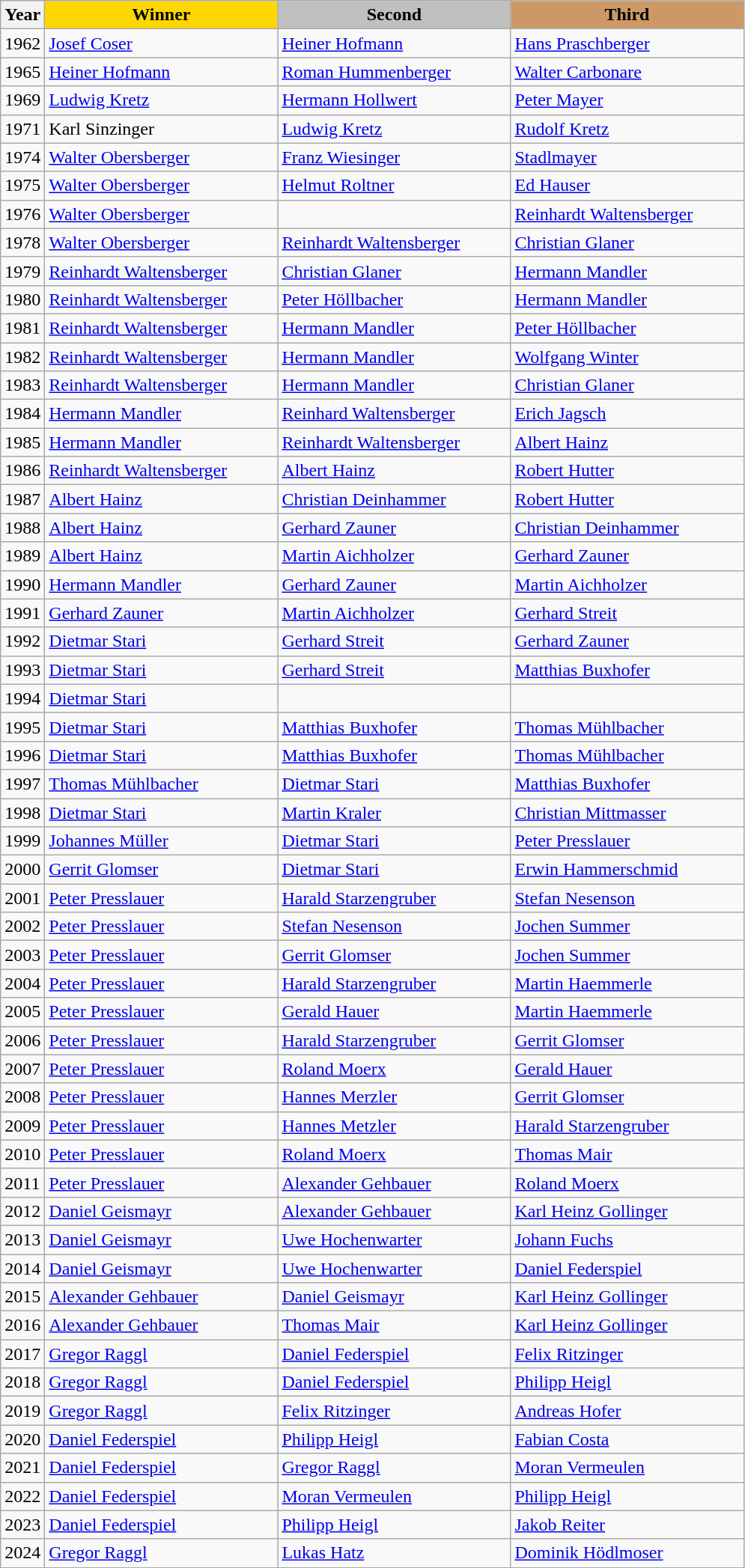<table class="wikitable sortable">
<tr>
<th>Year</th>
<th scope="col" style="width:200px; background:gold;">Winner</th>
<th scope="col" style="width:200px; background:silver;">Second</th>
<th scope="col" style="width:200px; background:#c96;">Third</th>
</tr>
<tr>
<td>1962</td>
<td><a href='#'>Josef Coser</a></td>
<td><a href='#'>Heiner Hofmann</a></td>
<td><a href='#'>Hans Praschberger</a></td>
</tr>
<tr>
<td>1965</td>
<td><a href='#'>Heiner Hofmann</a></td>
<td><a href='#'>Roman Hummenberger</a></td>
<td><a href='#'>Walter Carbonare</a></td>
</tr>
<tr>
<td>1969</td>
<td><a href='#'>Ludwig Kretz</a></td>
<td><a href='#'>Hermann Hollwert</a></td>
<td><a href='#'>Peter Mayer</a></td>
</tr>
<tr>
<td>1971</td>
<td>Karl Sinzinger</td>
<td><a href='#'>Ludwig Kretz</a></td>
<td><a href='#'>Rudolf Kretz</a></td>
</tr>
<tr>
<td>1974</td>
<td><a href='#'>Walter Obersberger</a></td>
<td><a href='#'>Franz Wiesinger</a></td>
<td><a href='#'>Stadlmayer</a></td>
</tr>
<tr>
<td>1975</td>
<td><a href='#'>Walter Obersberger</a></td>
<td><a href='#'>Helmut Roltner</a></td>
<td><a href='#'>Ed Hauser</a></td>
</tr>
<tr>
<td>1976</td>
<td><a href='#'>Walter Obersberger</a></td>
<td></td>
<td><a href='#'>Reinhardt Waltensberger</a></td>
</tr>
<tr>
<td>1978</td>
<td><a href='#'>Walter Obersberger</a></td>
<td><a href='#'>Reinhardt Waltensberger  </a></td>
<td><a href='#'>Christian Glaner</a></td>
</tr>
<tr>
<td>1979</td>
<td><a href='#'>Reinhardt Waltensberger</a></td>
<td><a href='#'>Christian Glaner</a></td>
<td><a href='#'>Hermann Mandler</a></td>
</tr>
<tr>
<td>1980</td>
<td><a href='#'>Reinhardt Waltensberger</a></td>
<td><a href='#'>Peter Höllbacher</a></td>
<td><a href='#'>Hermann Mandler</a></td>
</tr>
<tr>
<td>1981</td>
<td><a href='#'>Reinhardt Waltensberger</a></td>
<td><a href='#'>Hermann Mandler</a></td>
<td><a href='#'>Peter Höllbacher</a></td>
</tr>
<tr>
<td>1982</td>
<td><a href='#'>Reinhardt Waltensberger</a></td>
<td><a href='#'>Hermann Mandler</a></td>
<td><a href='#'>Wolfgang Winter</a></td>
</tr>
<tr>
<td>1983</td>
<td><a href='#'>Reinhardt Waltensberger</a></td>
<td><a href='#'>Hermann Mandler</a></td>
<td><a href='#'>Christian Glaner</a></td>
</tr>
<tr>
<td>1984</td>
<td><a href='#'>Hermann Mandler</a></td>
<td><a href='#'>Reinhard Waltensberger</a></td>
<td><a href='#'>Erich Jagsch</a></td>
</tr>
<tr>
<td>1985</td>
<td><a href='#'>Hermann Mandler</a></td>
<td><a href='#'>Reinhardt Waltensberger</a></td>
<td><a href='#'>Albert Hainz</a></td>
</tr>
<tr>
<td>1986</td>
<td><a href='#'>Reinhardt Waltensberger  </a></td>
<td><a href='#'>Albert Hainz</a></td>
<td><a href='#'>Robert Hutter</a></td>
</tr>
<tr>
<td>1987</td>
<td><a href='#'>Albert Hainz</a></td>
<td><a href='#'>Christian Deinhammer</a></td>
<td><a href='#'>Robert Hutter</a></td>
</tr>
<tr>
<td>1988</td>
<td><a href='#'>Albert Hainz</a></td>
<td><a href='#'>Gerhard Zauner</a></td>
<td><a href='#'>Christian Deinhammer</a></td>
</tr>
<tr>
<td>1989</td>
<td><a href='#'>Albert Hainz</a></td>
<td><a href='#'>Martin Aichholzer</a></td>
<td><a href='#'>Gerhard Zauner</a></td>
</tr>
<tr>
<td>1990</td>
<td><a href='#'>Hermann Mandler</a></td>
<td><a href='#'>Gerhard Zauner</a></td>
<td><a href='#'>Martin Aichholzer</a></td>
</tr>
<tr>
<td>1991</td>
<td><a href='#'>Gerhard Zauner</a></td>
<td><a href='#'>Martin Aichholzer</a></td>
<td><a href='#'>Gerhard Streit</a></td>
</tr>
<tr>
<td>1992</td>
<td><a href='#'>Dietmar Stari</a></td>
<td><a href='#'>Gerhard Streit</a></td>
<td><a href='#'>Gerhard Zauner</a></td>
</tr>
<tr>
<td>1993</td>
<td><a href='#'>Dietmar Stari</a></td>
<td><a href='#'>Gerhard Streit</a></td>
<td><a href='#'>Matthias Buxhofer</a></td>
</tr>
<tr>
<td>1994</td>
<td><a href='#'>Dietmar Stari</a></td>
<td></td>
<td></td>
</tr>
<tr>
<td>1995</td>
<td><a href='#'>Dietmar Stari</a></td>
<td><a href='#'>Matthias Buxhofer</a></td>
<td><a href='#'>Thomas Mühlbacher</a></td>
</tr>
<tr>
<td>1996</td>
<td><a href='#'>Dietmar Stari</a></td>
<td><a href='#'>Matthias Buxhofer</a></td>
<td><a href='#'>Thomas Mühlbacher</a></td>
</tr>
<tr>
<td>1997</td>
<td><a href='#'>Thomas Mühlbacher</a></td>
<td><a href='#'>Dietmar Stari</a></td>
<td><a href='#'>Matthias Buxhofer</a></td>
</tr>
<tr>
<td>1998</td>
<td><a href='#'>Dietmar Stari</a></td>
<td><a href='#'>Martin Kraler</a></td>
<td><a href='#'>Christian Mittmasser</a></td>
</tr>
<tr>
<td>1999</td>
<td><a href='#'>Johannes Müller</a></td>
<td><a href='#'>Dietmar Stari</a></td>
<td><a href='#'>Peter Presslauer</a></td>
</tr>
<tr>
<td>2000</td>
<td><a href='#'>Gerrit Glomser</a></td>
<td><a href='#'>Dietmar Stari</a></td>
<td><a href='#'>Erwin Hammerschmid</a></td>
</tr>
<tr>
<td>2001</td>
<td><a href='#'>Peter Presslauer</a></td>
<td><a href='#'>Harald Starzengruber</a></td>
<td><a href='#'>Stefan Nesenson</a></td>
</tr>
<tr>
<td>2002</td>
<td><a href='#'>Peter Presslauer</a></td>
<td><a href='#'>Stefan Nesenson</a></td>
<td><a href='#'>Jochen Summer</a></td>
</tr>
<tr>
<td>2003</td>
<td><a href='#'>Peter Presslauer</a></td>
<td><a href='#'>Gerrit Glomser</a></td>
<td><a href='#'>Jochen Summer</a></td>
</tr>
<tr>
<td>2004</td>
<td><a href='#'>Peter Presslauer</a></td>
<td><a href='#'>Harald Starzengruber</a></td>
<td><a href='#'>Martin Haemmerle</a></td>
</tr>
<tr>
<td>2005</td>
<td><a href='#'>Peter Presslauer</a></td>
<td><a href='#'>Gerald Hauer</a></td>
<td><a href='#'>Martin Haemmerle</a></td>
</tr>
<tr>
<td>2006</td>
<td><a href='#'>Peter Presslauer</a></td>
<td><a href='#'>Harald Starzengruber</a></td>
<td><a href='#'>Gerrit Glomser</a></td>
</tr>
<tr>
<td>2007</td>
<td><a href='#'>Peter Presslauer</a></td>
<td><a href='#'>Roland Moerx</a></td>
<td><a href='#'>Gerald Hauer</a></td>
</tr>
<tr>
<td>2008</td>
<td><a href='#'>Peter Presslauer</a></td>
<td><a href='#'>Hannes Merzler</a></td>
<td><a href='#'>Gerrit Glomser</a></td>
</tr>
<tr>
<td>2009</td>
<td><a href='#'>Peter Presslauer</a></td>
<td><a href='#'>Hannes Metzler</a></td>
<td><a href='#'>Harald Starzengruber</a></td>
</tr>
<tr>
<td>2010</td>
<td><a href='#'>Peter Presslauer</a></td>
<td><a href='#'>Roland Moerx</a></td>
<td><a href='#'>Thomas Mair</a></td>
</tr>
<tr>
<td>2011</td>
<td><a href='#'>Peter Presslauer</a></td>
<td><a href='#'>Alexander Gehbauer</a></td>
<td><a href='#'>Roland Moerx</a></td>
</tr>
<tr>
<td>2012</td>
<td><a href='#'>Daniel Geismayr</a></td>
<td><a href='#'>Alexander Gehbauer</a></td>
<td><a href='#'>Karl Heinz Gollinger</a></td>
</tr>
<tr>
<td>2013</td>
<td><a href='#'>Daniel Geismayr</a></td>
<td><a href='#'>Uwe Hochenwarter</a></td>
<td><a href='#'>Johann Fuchs</a></td>
</tr>
<tr>
<td>2014</td>
<td><a href='#'>Daniel Geismayr</a></td>
<td><a href='#'>Uwe Hochenwarter</a></td>
<td><a href='#'>Daniel Federspiel</a></td>
</tr>
<tr>
<td>2015</td>
<td><a href='#'>Alexander Gehbauer</a></td>
<td><a href='#'>Daniel Geismayr</a></td>
<td><a href='#'>Karl Heinz Gollinger</a></td>
</tr>
<tr>
<td>2016</td>
<td><a href='#'>Alexander Gehbauer</a></td>
<td><a href='#'>Thomas Mair</a></td>
<td><a href='#'>Karl Heinz Gollinger</a></td>
</tr>
<tr>
<td>2017</td>
<td><a href='#'>Gregor Raggl</a></td>
<td><a href='#'>Daniel Federspiel</a></td>
<td><a href='#'>Felix Ritzinger</a></td>
</tr>
<tr>
<td>2018</td>
<td><a href='#'>Gregor Raggl</a></td>
<td><a href='#'>Daniel Federspiel</a></td>
<td><a href='#'>Philipp Heigl</a></td>
</tr>
<tr>
<td>2019</td>
<td><a href='#'>Gregor Raggl</a></td>
<td><a href='#'>Felix Ritzinger</a></td>
<td><a href='#'>Andreas Hofer</a></td>
</tr>
<tr>
<td>2020</td>
<td><a href='#'>Daniel Federspiel</a></td>
<td><a href='#'>Philipp Heigl</a></td>
<td><a href='#'>Fabian Costa</a></td>
</tr>
<tr>
<td>2021</td>
<td><a href='#'>Daniel Federspiel</a></td>
<td><a href='#'>Gregor Raggl</a></td>
<td><a href='#'>Moran Vermeulen</a></td>
</tr>
<tr>
<td>2022</td>
<td><a href='#'>Daniel Federspiel</a></td>
<td><a href='#'>Moran Vermeulen</a></td>
<td><a href='#'>Philipp Heigl</a></td>
</tr>
<tr>
<td>2023</td>
<td><a href='#'>Daniel Federspiel</a></td>
<td><a href='#'>Philipp Heigl</a></td>
<td><a href='#'>Jakob Reiter</a></td>
</tr>
<tr>
<td>2024</td>
<td><a href='#'>Gregor Raggl</a></td>
<td><a href='#'>Lukas Hatz</a></td>
<td><a href='#'>Dominik Hödlmoser</a></td>
</tr>
</table>
